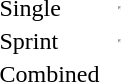<table>
<tr>
<td>Single<br></td>
<td></td>
<td></td>
<td><hr></td>
</tr>
<tr>
<td>Sprint<br></td>
<td></td>
<td></td>
<td><hr></td>
</tr>
<tr>
<td>Combined<br></td>
<td></td>
<td></td>
<td></td>
</tr>
</table>
